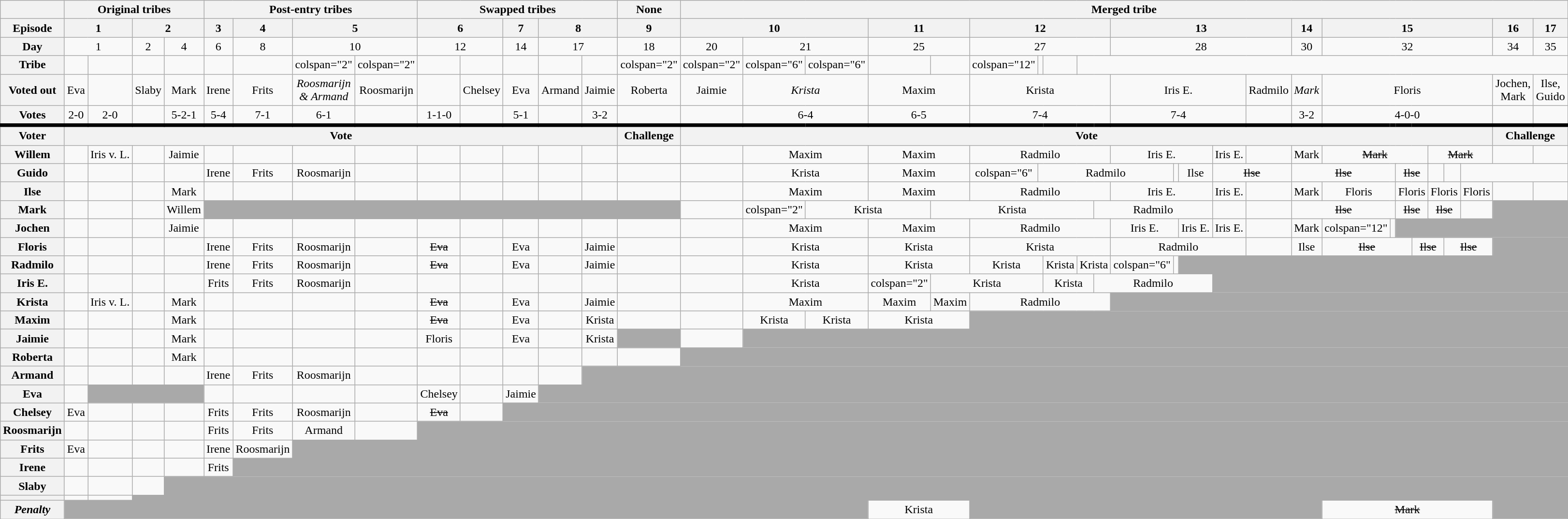<table class="wikitable" style="text-align:center;">
<tr>
<th></th>
<th colspan="4">Original tribes</th>
<th colspan="4">Post-entry tribes</th>
<th colspan="5">Swapped tribes</th>
<th>None</th>
<th colspan="100%">Merged tribe</th>
</tr>
<tr>
<th>Episode</th>
<th colspan="2">1</th>
<th colspan="2">2</th>
<th>3</th>
<th>4</th>
<th colspan="2">5</th>
<th colspan="2">6</th>
<th>7</th>
<th colspan="2">8</th>
<th>9</th>
<th colspan="3">10</th>
<th colspan="2">11</th>
<th colspan="6">12</th>
<th colspan="7">13</th>
<th>14</th>
<th colspan="12">15</th>
<th>16</th>
<th>17</th>
</tr>
<tr>
<th>Day</th>
<td colspan="2">1</td>
<td>2</td>
<td>4</td>
<td>6</td>
<td>8</td>
<td colspan="2">10</td>
<td colspan="2">12</td>
<td>14</td>
<td colspan="2">17</td>
<td>18</td>
<td>20</td>
<td colspan="2">21</td>
<td colspan="2">25</td>
<td colspan="6">27</td>
<td colspan="7">28</td>
<td>30</td>
<td colspan="12">32</td>
<td>34</td>
<td>35</td>
</tr>
<tr>
<th>Tribe</th>
<td></td>
<td></td>
<td></td>
<td></td>
<td></td>
<td></td>
<td>colspan="2" </td>
<td>colspan="2" </td>
<td></td>
<td></td>
<td></td>
<td></td>
<td></td>
<td>colspan="2" </td>
<td>colspan="2" </td>
<td>colspan="6" </td>
<td>colspan="6" </td>
<td></td>
<td></td>
<td>colspan="12" </td>
<td></td>
<td></td>
</tr>
<tr style="line-height:normal;">
<th>Voted out</th>
<td>Eva</td>
<td></td>
<td>Slaby</td>
<td>Mark</td>
<td>Irene</td>
<td>Frits</td>
<td><em>Roosmarijn<br>& Armand</em></td>
<td>Roosmarijn</td>
<td></td>
<td>Chelsey</td>
<td>Eva</td>
<td>Armand</td>
<td>Jaimie</td>
<td>Roberta</td>
<td>Jaimie</td>
<td colspan="2"><em>Krista</em></td>
<td colspan="2">Maxim</td>
<td colspan="6">Krista</td>
<td colspan="6">Iris E.</td>
<td>Radmilo</td>
<td><em>Mark</em></td>
<td colspan="12">Floris</td>
<td>Jochen, Mark</td>
<td>Ilse, Guido</td>
</tr>
<tr style="white-space:nowrap;">
<th>Votes</th>
<td>2-0</td>
<td>2-0</td>
<td></td>
<td>5-2-1</td>
<td>5-4</td>
<td>7-1</td>
<td>6-1</td>
<td></td>
<td>1-1-0</td>
<td></td>
<td>5-1</td>
<td></td>
<td>3-2</td>
<td></td>
<td></td>
<td colspan="2">6-4</td>
<td colspan="2">6-5</td>
<td colspan="6">7-4</td>
<td colspan="6">7-4</td>
<td></td>
<td>3-2</td>
<td colspan="12">4-0-0</td>
<td></td>
<td></td>
</tr>
<tr style="border-top:5px solid; height:0px">
<th>Voter</th>
<th colspan="13">Vote</th>
<th>Challenge</th>
<th colspan="31">Vote</th>
<th colspan="100%">Challenge</th>
</tr>
<tr style="white-space:nowrap;">
<th>Willem</th>
<td></td>
<td>Iris v. L.</td>
<td></td>
<td>Jaimie</td>
<td></td>
<td></td>
<td></td>
<td></td>
<td></td>
<td></td>
<td></td>
<td></td>
<td></td>
<td></td>
<td></td>
<td colspan="2">Maxim</td>
<td colspan="2">Maxim</td>
<td colspan="6">Radmilo</td>
<td colspan="3">Iris E.</td>
<td colspan="3">Iris E.</td>
<td></td>
<td>Mark</td>
<td colspan="6"><s>Mark</s></td>
<td colspan="6"><s>Mark</s></td>
<td></td>
<td></td>
</tr>
<tr>
<th>Guido</th>
<td></td>
<td></td>
<td></td>
<td></td>
<td>Irene</td>
<td>Frits</td>
<td>Roosmarijn</td>
<td></td>
<td></td>
<td></td>
<td></td>
<td></td>
<td></td>
<td></td>
<td></td>
<td colspan="2">Krista</td>
<td colspan="2">Maxim</td>
<td>colspan="6" </td>
<td colspan="6">Radmilo</td>
<td></td>
<td>Ilse</td>
<td colspan="4"><s>Ilse</s></td>
<td colspan="4"><s>Ilse</s></td>
<td colspan="4"><s>Ilse</s></td>
<td></td>
<td></td>
</tr>
<tr style="white-space:nowrap;">
<th>Ilse</th>
<td></td>
<td></td>
<td></td>
<td>Mark</td>
<td></td>
<td></td>
<td></td>
<td></td>
<td></td>
<td></td>
<td></td>
<td></td>
<td></td>
<td></td>
<td></td>
<td colspan="2">Maxim</td>
<td colspan="2">Maxim</td>
<td colspan="6">Radmilo</td>
<td colspan="3">Iris E.</td>
<td colspan="3">Iris E.</td>
<td></td>
<td>Mark</td>
<td colspan="3">Floris</td>
<td colspan="3">Floris</td>
<td colspan="3">Floris</td>
<td colspan="3">Floris</td>
<td></td>
<td></td>
</tr>
<tr>
<th>Mark</th>
<td></td>
<td></td>
<td></td>
<td>Willem</td>
<td colspan="10" style="background:darkgray; border:none;"></td>
<td></td>
<td>colspan="2" </td>
<td colspan="2">Krista</td>
<td colspan="6">Krista</td>
<td colspan="6">Radmilo</td>
<td></td>
<td></td>
<td colspan="4"><s>Ilse</s></td>
<td colspan="4"><s>Ilse</s></td>
<td colspan="4"><s>Ilse</s></td>
<td></td>
<td colspan="100%" style="background:darkgray; border:none;"></td>
</tr>
<tr style="white-space:nowrap;">
<th>Jochen</th>
<td></td>
<td></td>
<td></td>
<td>Jaimie</td>
<td></td>
<td></td>
<td></td>
<td></td>
<td></td>
<td></td>
<td></td>
<td></td>
<td></td>
<td></td>
<td></td>
<td colspan="2">Maxim</td>
<td colspan="2">Maxim</td>
<td colspan="6">Radmilo</td>
<td colspan="2">Iris E.</td>
<td colspan="2">Iris E.</td>
<td colspan="2">Iris E.</td>
<td></td>
<td>Mark</td>
<td>colspan="12" </td>
<td></td>
<td colspan="100%" style="background:darkgray; border:none;"></td>
</tr>
<tr>
<th>Floris</th>
<td></td>
<td></td>
<td></td>
<td></td>
<td>Irene</td>
<td>Frits</td>
<td>Roosmarijn</td>
<td></td>
<td><s>Eva</s></td>
<td></td>
<td>Eva</td>
<td></td>
<td>Jaimie</td>
<td></td>
<td></td>
<td colspan="2">Krista</td>
<td colspan="2">Krista</td>
<td colspan="6">Krista</td>
<td colspan="6">Radmilo</td>
<td></td>
<td>Ilse</td>
<td colspan="4"><s>Ilse</s></td>
<td colspan="4"><s>Ilse</s></td>
<td colspan="4"><s>Ilse</s></td>
<td colspan="100%" style="background:darkgray; border:none;"></td>
</tr>
<tr>
<th>Radmilo</th>
<td></td>
<td></td>
<td></td>
<td></td>
<td>Irene</td>
<td>Frits</td>
<td>Roosmarijn</td>
<td></td>
<td><s>Eva</s></td>
<td></td>
<td>Eva</td>
<td></td>
<td>Jaimie</td>
<td></td>
<td></td>
<td colspan="2">Krista</td>
<td colspan="2">Krista</td>
<td colspan="2">Krista</td>
<td colspan="2">Krista</td>
<td colspan="2">Krista</td>
<td>colspan="6" </td>
<td></td>
<td colspan="100%" style="background:darkgray; border:none;"></td>
</tr>
<tr>
<th>Iris E.</th>
<td></td>
<td></td>
<td></td>
<td></td>
<td>Frits</td>
<td>Frits</td>
<td>Roosmarijn</td>
<td></td>
<td></td>
<td></td>
<td></td>
<td></td>
<td></td>
<td></td>
<td></td>
<td colspan="2">Krista</td>
<td>colspan="2" </td>
<td colspan="3">Krista</td>
<td colspan="3">Krista</td>
<td colspan="6">Radmilo</td>
<td colspan="100%" style="background:darkgray; border:none;"></td>
</tr>
<tr>
<th>Krista</th>
<td></td>
<td>Iris v. L.</td>
<td></td>
<td>Mark</td>
<td></td>
<td></td>
<td></td>
<td></td>
<td><s>Eva</s></td>
<td></td>
<td>Eva</td>
<td></td>
<td>Jaimie</td>
<td></td>
<td></td>
<td colspan="2">Maxim</td>
<td>Maxim</td>
<td>Maxim</td>
<td colspan="6">Radmilo</td>
<td colspan="100%" style="background:darkgray; border:none;"></td>
</tr>
<tr>
<th>Maxim</th>
<td></td>
<td></td>
<td></td>
<td>Mark</td>
<td></td>
<td></td>
<td></td>
<td></td>
<td><s>Eva</s></td>
<td></td>
<td>Eva</td>
<td></td>
<td>Krista</td>
<td></td>
<td></td>
<td>Krista</td>
<td>Krista</td>
<td colspan="2">Krista</td>
<td colspan="100%" style="background:darkgray; border:none;"></td>
</tr>
<tr>
<th>Jaimie</th>
<td></td>
<td></td>
<td></td>
<td>Mark</td>
<td></td>
<td></td>
<td></td>
<td></td>
<td>Floris</td>
<td></td>
<td>Eva</td>
<td></td>
<td>Krista</td>
<td colspan="1" style="background:darkgray; border:none;"></td>
<td></td>
<td colspan="100%" style="background:darkgray; border:none;"></td>
</tr>
<tr>
<th>Roberta</th>
<td></td>
<td></td>
<td></td>
<td>Mark</td>
<td></td>
<td></td>
<td></td>
<td></td>
<td></td>
<td></td>
<td></td>
<td></td>
<td></td>
<td></td>
<td colspan="100%" style="background:darkgray; border:none;"></td>
</tr>
<tr>
<th>Armand</th>
<td></td>
<td></td>
<td></td>
<td></td>
<td>Irene</td>
<td>Frits</td>
<td>Roosmarijn</td>
<td></td>
<td></td>
<td></td>
<td></td>
<td></td>
<td colspan="100%" style="background:darkgray; border:none;"></td>
</tr>
<tr>
<th>Eva</th>
<td></td>
<td colspan="3" style="background:darkgray; border:none;"></td>
<td></td>
<td></td>
<td></td>
<td></td>
<td>Chelsey</td>
<td></td>
<td>Jaimie</td>
<td colspan="100%" style="background:darkgray; border:none;"></td>
</tr>
<tr>
<th>Chelsey</th>
<td>Eva</td>
<td></td>
<td></td>
<td></td>
<td>Frits</td>
<td>Frits</td>
<td>Roosmarijn</td>
<td></td>
<td><s>Eva</s></td>
<td></td>
<td colspan="100%" style="background:darkgray; border:none;"></td>
</tr>
<tr>
<th>Roosmarijn</th>
<td></td>
<td></td>
<td></td>
<td></td>
<td>Frits</td>
<td>Frits</td>
<td>Armand</td>
<td></td>
<td colspan="100%" style="background:darkgray; border:none;"></td>
</tr>
<tr>
<th>Frits</th>
<td>Eva</td>
<td></td>
<td></td>
<td></td>
<td>Irene</td>
<td>Roosmarijn</td>
<td colspan="100%" style="background:darkgray; border:none;"></td>
</tr>
<tr>
<th>Irene</th>
<td></td>
<td></td>
<td></td>
<td></td>
<td>Frits</td>
<td colspan="100%" style="background:darkgray; border:none;"></td>
</tr>
<tr>
<th>Slaby</th>
<td></td>
<td></td>
<td></td>
<td colspan="100%" style="background:darkgray; border:none;"></td>
</tr>
<tr>
<th></th>
<td></td>
<td></td>
<td colspan="100%" style="background:darkgray; border:none;"></td>
</tr>
<tr>
<th><em>Penalty</em></th>
<td colspan="17" style="background:darkgray; border:none;"></td>
<td colspan="2">Krista</td>
<td colspan="14" style="background:darkgray; border:none;"></td>
<td colspan="12"><s>Mark</s></td>
<td colspan="100%" style="background:darkgray; border:none;"></td>
</tr>
</table>
